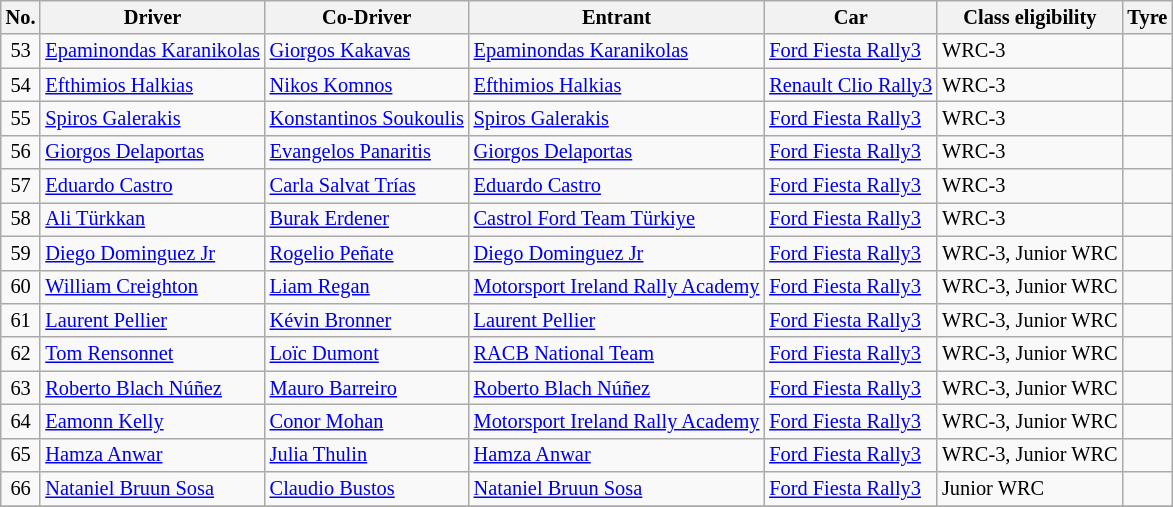<table class="wikitable" style="font-size: 85%;">
<tr>
<th>No.</th>
<th>Driver</th>
<th>Co-Driver</th>
<th>Entrant</th>
<th>Car</th>
<th>Class eligibility</th>
<th>Tyre</th>
</tr>
<tr>
<td align="center">53</td>
<td> <a href='#'>Epaminondas Karanikolas</a></td>
<td> <a href='#'>Giorgos Kakavas</a></td>
<td> <a href='#'>Epaminondas Karanikolas</a></td>
<td><a href='#'>Ford Fiesta Rally3</a></td>
<td>WRC-3</td>
<td align="center"></td>
</tr>
<tr>
<td align="center">54</td>
<td> <a href='#'>Efthimios Halkias</a></td>
<td> <a href='#'>Nikos Komnos</a></td>
<td> <a href='#'>Efthimios Halkias</a></td>
<td><a href='#'>Renault Clio Rally3</a></td>
<td>WRC-3</td>
<td align="center"></td>
</tr>
<tr>
<td align="center">55</td>
<td> <a href='#'>Spiros Galerakis</a></td>
<td> <a href='#'>Konstantinos Soukoulis</a></td>
<td> <a href='#'>Spiros Galerakis</a></td>
<td><a href='#'>Ford Fiesta Rally3</a></td>
<td>WRC-3</td>
<td align="center"></td>
</tr>
<tr>
<td align="center">56</td>
<td> <a href='#'>Giorgos Delaportas</a></td>
<td> <a href='#'>Evangelos Panaritis</a></td>
<td> <a href='#'>Giorgos Delaportas</a></td>
<td><a href='#'>Ford Fiesta Rally3</a></td>
<td>WRC-3</td>
<td align="center"></td>
</tr>
<tr>
<td align="center">57</td>
<td> <a href='#'>Eduardo Castro</a></td>
<td> <a href='#'>Carla Salvat Trías</a></td>
<td> <a href='#'>Eduardo Castro</a></td>
<td><a href='#'>Ford Fiesta Rally3</a></td>
<td>WRC-3</td>
<td align="center"></td>
</tr>
<tr>
<td align="center">58</td>
<td> <a href='#'>Ali Türkkan</a></td>
<td> <a href='#'>Burak Erdener</a></td>
<td> <a href='#'>Castrol Ford Team Türkiye</a></td>
<td><a href='#'>Ford Fiesta Rally3</a></td>
<td>WRC-3</td>
<td align="center"></td>
</tr>
<tr>
<td align="center">59</td>
<td> <a href='#'>Diego Dominguez Jr</a></td>
<td> <a href='#'>Rogelio Peñate</a></td>
<td> <a href='#'>Diego Dominguez Jr</a></td>
<td><a href='#'>Ford Fiesta Rally3</a></td>
<td>WRC-3, Junior WRC</td>
<td align="center"></td>
</tr>
<tr>
<td align="center">60</td>
<td> <a href='#'>William Creighton</a></td>
<td> <a href='#'>Liam Regan</a></td>
<td> <a href='#'>Motorsport Ireland Rally Academy</a></td>
<td><a href='#'>Ford Fiesta Rally3</a></td>
<td>WRC-3, Junior WRC</td>
<td align="center"></td>
</tr>
<tr>
<td align="center">61</td>
<td> <a href='#'>Laurent Pellier</a></td>
<td> <a href='#'>Kévin Bronner</a></td>
<td> <a href='#'>Laurent Pellier</a></td>
<td><a href='#'>Ford Fiesta Rally3</a></td>
<td>WRC-3, Junior WRC</td>
<td align="center"></td>
</tr>
<tr>
<td align="center">62</td>
<td> <a href='#'>Tom Rensonnet</a></td>
<td> <a href='#'>Loïc Dumont</a></td>
<td> <a href='#'>RACB National Team</a></td>
<td><a href='#'>Ford Fiesta Rally3</a></td>
<td>WRC-3, Junior WRC</td>
<td align="center"></td>
</tr>
<tr>
<td align="center">63</td>
<td> <a href='#'>Roberto Blach Núñez</a></td>
<td> <a href='#'>Mauro Barreiro</a></td>
<td> <a href='#'>Roberto Blach Núñez</a></td>
<td><a href='#'>Ford Fiesta Rally3</a></td>
<td>WRC-3, Junior WRC</td>
<td align="center"></td>
</tr>
<tr>
<td align="center">64</td>
<td> <a href='#'>Eamonn Kelly</a></td>
<td> <a href='#'>Conor Mohan</a></td>
<td> <a href='#'>Motorsport Ireland Rally Academy</a></td>
<td><a href='#'>Ford Fiesta Rally3</a></td>
<td>WRC-3, Junior WRC</td>
<td align="center"></td>
</tr>
<tr>
<td align="center">65</td>
<td> <a href='#'>Hamza Anwar</a></td>
<td> <a href='#'>Julia Thulin</a></td>
<td> <a href='#'>Hamza Anwar</a></td>
<td><a href='#'>Ford Fiesta Rally3</a></td>
<td>WRC-3, Junior WRC</td>
<td align="center"></td>
</tr>
<tr>
<td align="center">66</td>
<td> <a href='#'>Nataniel Bruun Sosa</a></td>
<td> <a href='#'>Claudio Bustos</a></td>
<td> <a href='#'>Nataniel Bruun Sosa</a></td>
<td><a href='#'>Ford Fiesta Rally3</a></td>
<td>Junior WRC</td>
<td align="center"></td>
</tr>
<tr>
</tr>
</table>
